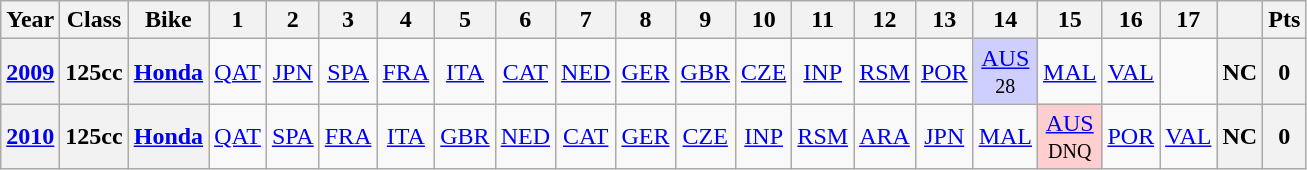<table class="wikitable" style="text-align:center">
<tr>
<th>Year</th>
<th>Class</th>
<th>Bike</th>
<th>1</th>
<th>2</th>
<th>3</th>
<th>4</th>
<th>5</th>
<th>6</th>
<th>7</th>
<th>8</th>
<th>9</th>
<th>10</th>
<th>11</th>
<th>12</th>
<th>13</th>
<th>14</th>
<th>15</th>
<th>16</th>
<th>17</th>
<th></th>
<th>Pts</th>
</tr>
<tr>
<th align="left"><a href='#'>2009</a></th>
<th align="left">125cc</th>
<th align="left"><a href='#'>Honda</a></th>
<td><a href='#'>QAT</a></td>
<td><a href='#'>JPN</a></td>
<td><a href='#'>SPA</a></td>
<td><a href='#'>FRA</a></td>
<td><a href='#'>ITA</a></td>
<td><a href='#'>CAT</a></td>
<td><a href='#'>NED</a></td>
<td><a href='#'>GER</a></td>
<td><a href='#'>GBR</a></td>
<td><a href='#'>CZE</a></td>
<td><a href='#'>INP</a></td>
<td><a href='#'>RSM</a></td>
<td><a href='#'>POR</a></td>
<td style="background:#CFCFFF;"><a href='#'>AUS</a><br><small>28</small></td>
<td><a href='#'>MAL</a></td>
<td><a href='#'>VAL</a></td>
<td></td>
<th>NC</th>
<th>0</th>
</tr>
<tr>
<th><a href='#'>2010</a></th>
<th>125cc</th>
<th><a href='#'>Honda</a></th>
<td><a href='#'>QAT</a></td>
<td><a href='#'>SPA</a></td>
<td><a href='#'>FRA</a></td>
<td><a href='#'>ITA</a></td>
<td><a href='#'>GBR</a></td>
<td><a href='#'>NED</a></td>
<td><a href='#'>CAT</a></td>
<td><a href='#'>GER</a></td>
<td><a href='#'>CZE</a></td>
<td><a href='#'>INP</a></td>
<td><a href='#'>RSM</a></td>
<td><a href='#'>ARA</a></td>
<td><a href='#'>JPN</a></td>
<td><a href='#'>MAL</a></td>
<td style="background:#ffcfcf;"><a href='#'>AUS</a><br><small>DNQ</small></td>
<td><a href='#'>POR</a></td>
<td><a href='#'>VAL</a></td>
<th>NC</th>
<th>0</th>
</tr>
</table>
